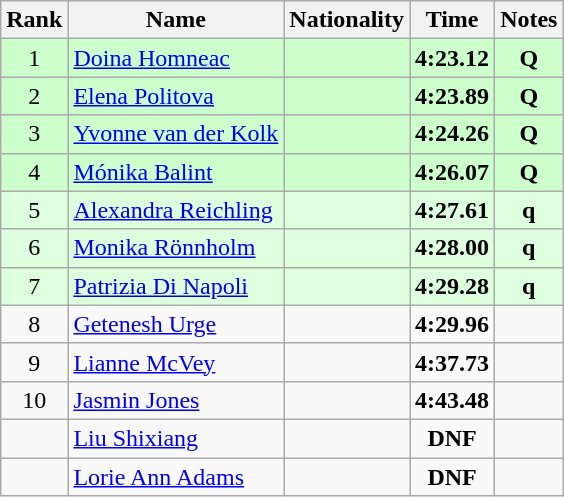<table class="wikitable sortable" style="text-align:center">
<tr>
<th>Rank</th>
<th>Name</th>
<th>Nationality</th>
<th>Time</th>
<th>Notes</th>
</tr>
<tr bgcolor=ccffcc>
<td>1</td>
<td align=left><a href='#'>Doina Homneac</a></td>
<td align=left></td>
<td><strong>4:23.12</strong></td>
<td><strong>Q</strong></td>
</tr>
<tr bgcolor=ccffcc>
<td>2</td>
<td align=left><a href='#'>Elena Politova</a></td>
<td align=left></td>
<td><strong>4:23.89</strong></td>
<td><strong>Q</strong></td>
</tr>
<tr bgcolor=ccffcc>
<td>3</td>
<td align=left><a href='#'>Yvonne van der Kolk</a></td>
<td align=left></td>
<td><strong>4:24.26</strong></td>
<td><strong>Q</strong></td>
</tr>
<tr bgcolor=ccffcc>
<td>4</td>
<td align=left><a href='#'>Mónika Balint</a></td>
<td align=left></td>
<td><strong>4:26.07</strong></td>
<td><strong>Q</strong></td>
</tr>
<tr bgcolor=ddffdd>
<td>5</td>
<td align=left><a href='#'>Alexandra Reichling</a></td>
<td align=left></td>
<td><strong>4:27.61</strong></td>
<td><strong>q</strong></td>
</tr>
<tr bgcolor=ddffdd>
<td>6</td>
<td align=left><a href='#'>Monika Rönnholm</a></td>
<td align=left></td>
<td><strong>4:28.00</strong></td>
<td><strong>q</strong></td>
</tr>
<tr bgcolor=ddffdd>
<td>7</td>
<td align=left><a href='#'>Patrizia Di Napoli</a></td>
<td align=left></td>
<td><strong>4:29.28</strong></td>
<td><strong>q</strong></td>
</tr>
<tr>
<td>8</td>
<td align=left><a href='#'>Getenesh Urge</a></td>
<td align=left></td>
<td><strong>4:29.96</strong></td>
<td></td>
</tr>
<tr>
<td>9</td>
<td align=left><a href='#'>Lianne McVey</a></td>
<td align=left></td>
<td><strong>4:37.73</strong></td>
<td></td>
</tr>
<tr>
<td>10</td>
<td align=left><a href='#'>Jasmin Jones</a></td>
<td align=left></td>
<td><strong>4:43.48</strong></td>
<td></td>
</tr>
<tr>
<td></td>
<td align=left><a href='#'>Liu Shixiang</a></td>
<td align=left></td>
<td><strong>DNF</strong></td>
<td></td>
</tr>
<tr>
<td></td>
<td align=left><a href='#'>Lorie Ann Adams</a></td>
<td align=left></td>
<td><strong>DNF</strong></td>
<td></td>
</tr>
</table>
